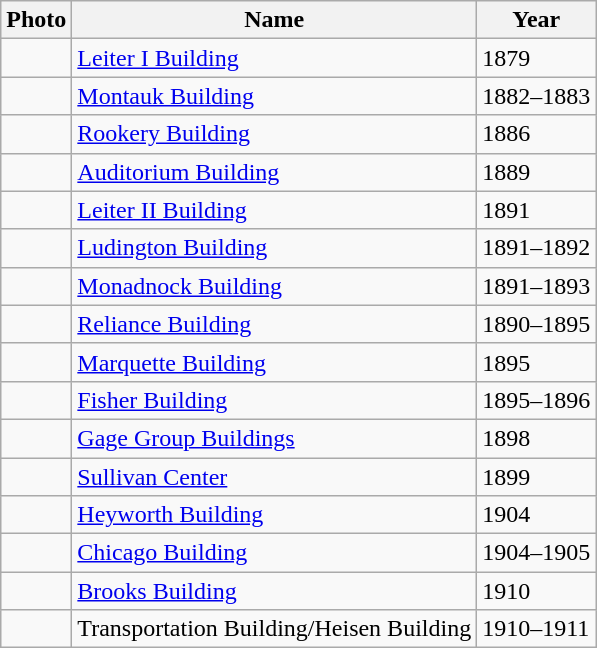<table class="wikitable">
<tr>
<th>Photo</th>
<th>Name</th>
<th>Year</th>
</tr>
<tr>
<td></td>
<td><a href='#'>Leiter I Building</a></td>
<td>1879</td>
</tr>
<tr>
<td></td>
<td><a href='#'>Montauk Building</a></td>
<td>1882–1883</td>
</tr>
<tr>
<td></td>
<td><a href='#'>Rookery Building</a></td>
<td>1886</td>
</tr>
<tr>
<td></td>
<td><a href='#'>Auditorium Building</a></td>
<td>1889</td>
</tr>
<tr>
<td></td>
<td><a href='#'>Leiter II Building</a></td>
<td>1891</td>
</tr>
<tr>
<td></td>
<td><a href='#'>Ludington Building</a></td>
<td>1891–1892</td>
</tr>
<tr>
<td></td>
<td><a href='#'>Monadnock Building</a></td>
<td>1891–1893</td>
</tr>
<tr>
<td></td>
<td><a href='#'>Reliance Building</a></td>
<td>1890–1895</td>
</tr>
<tr>
<td></td>
<td><a href='#'>Marquette Building</a></td>
<td>1895</td>
</tr>
<tr>
<td></td>
<td><a href='#'>Fisher Building</a></td>
<td>1895–1896</td>
</tr>
<tr>
<td></td>
<td><a href='#'>Gage Group Buildings</a></td>
<td>1898</td>
</tr>
<tr>
<td></td>
<td><a href='#'>Sullivan Center</a></td>
<td>1899</td>
</tr>
<tr>
<td></td>
<td><a href='#'>Heyworth Building</a></td>
<td>1904</td>
</tr>
<tr>
<td></td>
<td><a href='#'>Chicago Building</a></td>
<td>1904–1905</td>
</tr>
<tr>
<td></td>
<td><a href='#'>Brooks Building</a></td>
<td>1910</td>
</tr>
<tr>
<td></td>
<td>Transportation Building/Heisen Building</td>
<td>1910–1911</td>
</tr>
</table>
